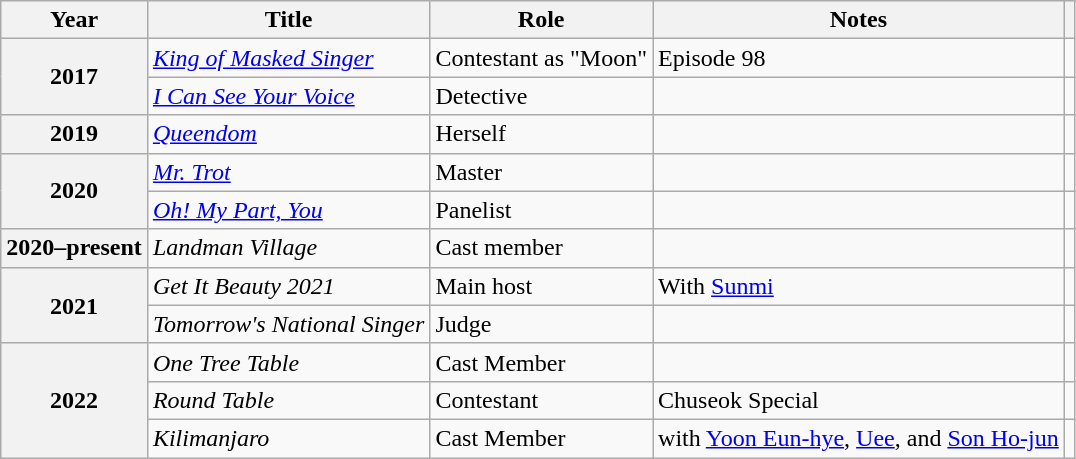<table class="wikitable plainrowheaders sortable">
<tr>
<th scope="col">Year</th>
<th scope="col">Title</th>
<th scope="col">Role</th>
<th scope="col">Notes</th>
<th scope="col" class="unsortable"></th>
</tr>
<tr>
<th scope="row" rowspan="2">2017</th>
<td><em><a href='#'>King of Masked Singer</a></em></td>
<td>Contestant as "Moon"</td>
<td>Episode 98</td>
<td style="text-align:center"></td>
</tr>
<tr>
<td><em><a href='#'>I Can See Your Voice</a></em></td>
<td>Detective</td>
<td></td>
<td style="text-align:center"></td>
</tr>
<tr>
<th scope="row">2019</th>
<td><a href='#'><em>Queendom</em></a></td>
<td>Herself</td>
<td></td>
<td style="text-align:center"></td>
</tr>
<tr>
<th scope="row" rowspan="2">2020</th>
<td><em><a href='#'>Mr. Trot</a></em></td>
<td>Master</td>
<td></td>
<td style="text-align:center"></td>
</tr>
<tr>
<td><em><a href='#'>Oh! My Part, You</a></em></td>
<td>Panelist</td>
<td></td>
<td style="text-align:center"></td>
</tr>
<tr>
<th scope="row">2020–present</th>
<td><em>Landman Village</em></td>
<td>Cast member</td>
<td></td>
<td style="text-align:center"></td>
</tr>
<tr>
<th scope="row"  rowspan="2">2021</th>
<td><em>Get It Beauty 2021</em></td>
<td>Main host</td>
<td>With <a href='#'>Sunmi</a></td>
<td style="text-align:center"></td>
</tr>
<tr>
<td><em>Tomorrow's National Singer</em></td>
<td>Judge</td>
<td></td>
<td style="text-align:center"></td>
</tr>
<tr>
<th scope="row" rowspan="3">2022</th>
<td><em>One Tree Table</em></td>
<td>Cast Member</td>
<td></td>
<td style="text-align:center"></td>
</tr>
<tr>
<td><em>Round Table</em></td>
<td>Contestant</td>
<td>Chuseok Special</td>
<td style="text-align:center"></td>
</tr>
<tr>
<td><em>Kilimanjaro</em></td>
<td>Cast Member</td>
<td>with <a href='#'>Yoon Eun-hye</a>, <a href='#'>Uee</a>, and <a href='#'>Son Ho-jun</a></td>
<td style="text-align:center"></td>
</tr>
</table>
